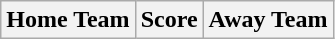<table class="wikitable" style="text-align: center">
<tr>
<th>Home Team</th>
<th>Score</th>
<th>Away Team<br>














</th>
</tr>
</table>
